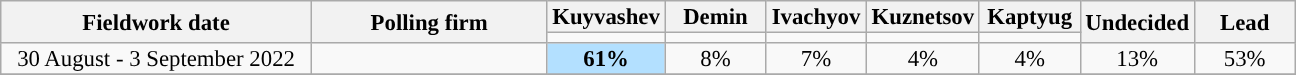<table class=wikitable style="font-size:95%; line-height:14px; text-align:center">
<tr>
<th style=width:200px; rowspan=2>Fieldwork date</th>
<th style=width:150px; rowspan=2>Polling firm</th>
<th style="width:60px;">Kuyvashev</th>
<th style="width:60px;">Demin</th>
<th style="width:60px;">Ivachyov</th>
<th style="width:60px;">Kuznetsov</th>
<th style="width:60px;">Kaptyug</th>
<th style="width:60px;" rowspan=2>Undecided</th>
<th style="width:60px;" rowspan="2">Lead</th>
</tr>
<tr>
<td bgcolor=></td>
<td bgcolor=></td>
<td bgcolor=></td>
<td bgcolor=></td>
<td bgcolor=></td>
</tr>
<tr>
<td>30 August - 3 September 2022</td>
<td></td>
<td style="background:#B3E0FF"><strong>61%</strong></td>
<td>8%</td>
<td>7%</td>
<td>4%</td>
<td>4%</td>
<td>13%</td>
<td style="background:">53%</td>
</tr>
<tr>
</tr>
</table>
